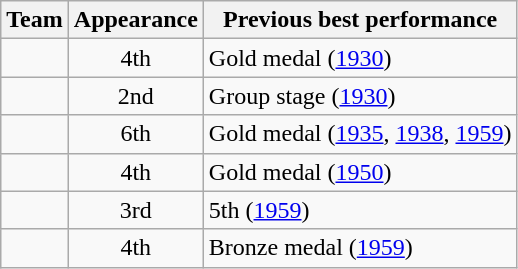<table class="wikitable">
<tr>
<th>Team</th>
<th>Appearance</th>
<th>Previous best performance</th>
</tr>
<tr>
<td></td>
<td align=center>4th</td>
<td>Gold medal (<a href='#'>1930</a>)</td>
</tr>
<tr>
<td></td>
<td align=center>2nd</td>
<td>Group stage (<a href='#'>1930</a>)</td>
</tr>
<tr>
<td></td>
<td align=center>6th</td>
<td>Gold medal (<a href='#'>1935</a>, <a href='#'>1938</a>, <a href='#'>1959</a>)</td>
</tr>
<tr>
<td></td>
<td align=center>4th</td>
<td>Gold medal (<a href='#'>1950</a>)</td>
</tr>
<tr>
<td></td>
<td align=center>3rd</td>
<td>5th (<a href='#'>1959</a>)</td>
</tr>
<tr>
<td></td>
<td align=center>4th</td>
<td>Bronze medal (<a href='#'>1959</a>)</td>
</tr>
</table>
